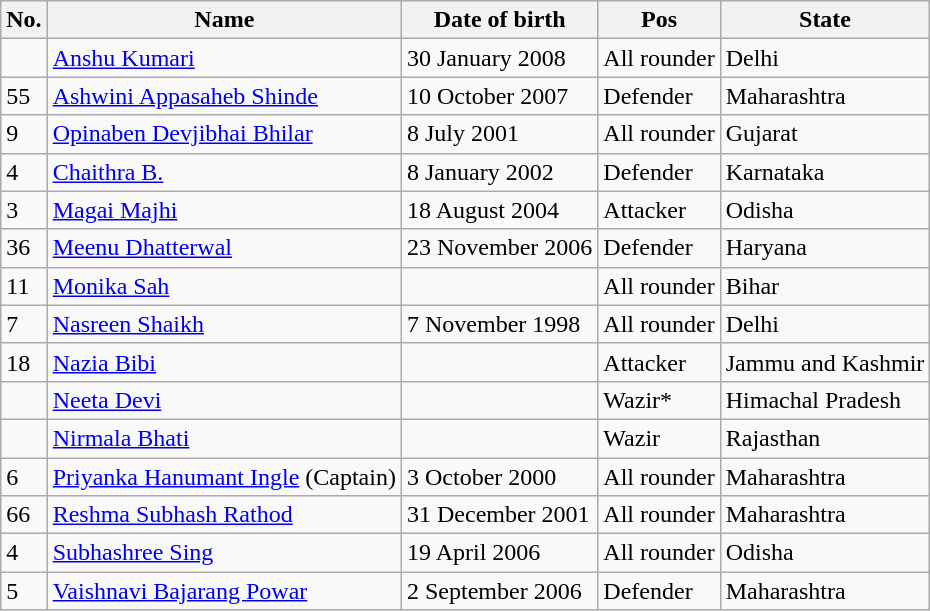<table class="wikitable sortable" style="text-align: left">
<tr>
<th>No.</th>
<th style="text-align:center;">Name</th>
<th>Date of birth</th>
<th>Pos</th>
<th>State</th>
</tr>
<tr>
<td></td>
<td><a href='#'>Anshu Kumari</a></td>
<td>30 January 2008</td>
<td>All rounder</td>
<td>Delhi</td>
</tr>
<tr>
<td>55</td>
<td><a href='#'>Ashwini Appasaheb Shinde</a></td>
<td>10 October 2007</td>
<td>Defender</td>
<td>Maharashtra</td>
</tr>
<tr>
<td>9</td>
<td><a href='#'>Opinaben Devjibhai Bhilar</a></td>
<td>8 July 2001</td>
<td>All rounder</td>
<td>Gujarat</td>
</tr>
<tr>
<td>4</td>
<td><a href='#'>Chaithra B.</a></td>
<td>8 January 2002</td>
<td>Defender</td>
<td>Karnataka</td>
</tr>
<tr>
<td>3</td>
<td><a href='#'>Magai Majhi</a></td>
<td>18 August 2004</td>
<td>Attacker</td>
<td>Odisha</td>
</tr>
<tr>
<td>36</td>
<td><a href='#'>Meenu Dhatterwal</a></td>
<td>23 November 2006</td>
<td>Defender</td>
<td>Haryana</td>
</tr>
<tr>
<td>11</td>
<td><a href='#'>Monika Sah</a></td>
<td></td>
<td>All rounder</td>
<td>Bihar</td>
</tr>
<tr>
<td>7</td>
<td><a href='#'>Nasreen Shaikh</a></td>
<td>7 November 1998</td>
<td>All rounder</td>
<td>Delhi</td>
</tr>
<tr>
<td>18</td>
<td><a href='#'>Nazia Bibi</a></td>
<td></td>
<td>Attacker</td>
<td>Jammu and Kashmir</td>
</tr>
<tr>
<td></td>
<td><a href='#'>Neeta Devi</a></td>
<td></td>
<td>Wazir*</td>
<td>Himachal Pradesh</td>
</tr>
<tr>
<td></td>
<td><a href='#'>Nirmala Bhati</a></td>
<td></td>
<td>Wazir</td>
<td>Rajasthan</td>
</tr>
<tr>
<td>6</td>
<td><a href='#'>Priyanka Hanumant Ingle</a> (Captain)</td>
<td>3 October 2000</td>
<td>All rounder</td>
<td>Maharashtra</td>
</tr>
<tr>
<td>66</td>
<td><a href='#'>Reshma Subhash Rathod</a></td>
<td>31 December 2001</td>
<td>All rounder</td>
<td>Maharashtra</td>
</tr>
<tr>
<td>4</td>
<td><a href='#'>Subhashree Sing</a></td>
<td>19 April 2006</td>
<td>All rounder</td>
<td>Odisha</td>
</tr>
<tr>
<td>5</td>
<td><a href='#'>Vaishnavi Bajarang Powar</a></td>
<td>2 September 2006</td>
<td>Defender</td>
<td>Maharashtra</td>
</tr>
</table>
